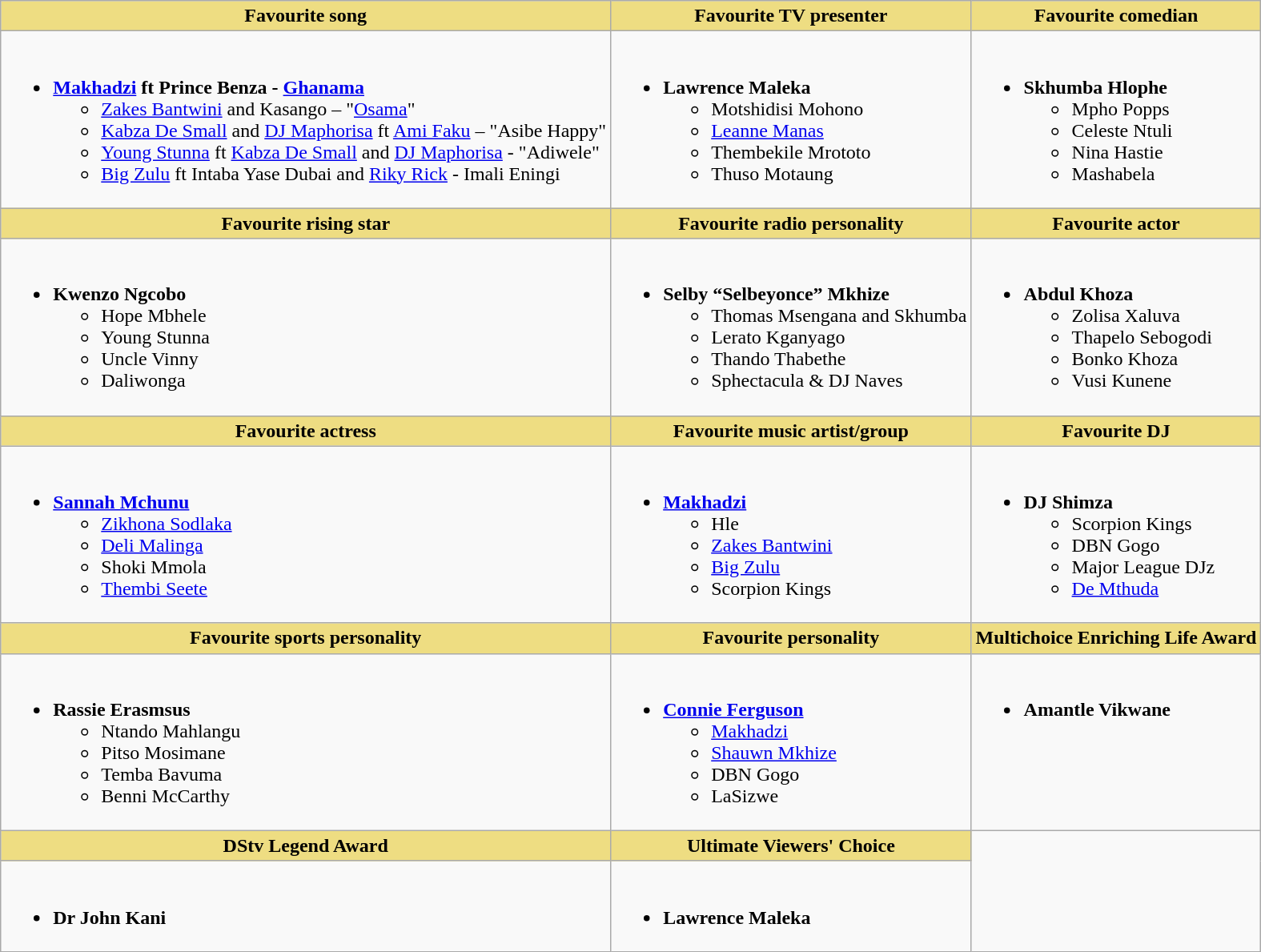<table class=wikitable>
<tr>
<th style="background:#EEDD82; width=50%">Favourite song</th>
<th style="background:#EEDD82; width=50%">Favourite TV presenter</th>
<th style="background:#EEDD82; width=50%">Favourite comedian</th>
</tr>
<tr>
<td valign="top"><br><ul><li><strong><a href='#'>Makhadzi</a> ft Prince Benza - <a href='#'>Ghanama</a></strong><ul><li><a href='#'>Zakes Bantwini</a> and Kasango – "<a href='#'>Osama</a>"</li><li><a href='#'>Kabza De Small</a> and <a href='#'>DJ Maphorisa</a> ft <a href='#'>Ami Faku</a> – "Asibe Happy"</li><li><a href='#'>Young Stunna</a> ft <a href='#'>Kabza De Small</a> and <a href='#'>DJ Maphorisa</a> - "Adiwele"</li><li><a href='#'>Big Zulu</a> ft Intaba Yase Dubai and <a href='#'>Riky Rick</a> - Imali Eningi</li></ul></li></ul></td>
<td valign="top"><br><ul><li><strong>Lawrence Maleka</strong><ul><li>Motshidisi Mohono</li><li><a href='#'>Leanne Manas</a></li><li>Thembekile Mrototo</li><li>Thuso Motaung</li></ul></li></ul></td>
<td valign="top"><br><ul><li><strong>Skhumba Hlophe</strong><ul><li>Mpho Popps</li><li>Celeste Ntuli</li><li>Nina Hastie</li><li>Mashabela</li></ul></li></ul></td>
</tr>
<tr>
<th style="background:#EEDD82; width=50%">Favourite rising star</th>
<th style="background:#EEDD82; width=50%">Favourite radio personality</th>
<th style="background:#EEDD82; width=50%">Favourite actor</th>
</tr>
<tr>
<td valign="top"><br><ul><li><strong>Kwenzo Ngcobo</strong><ul><li>Hope Mbhele</li><li>Young Stunna</li><li>Uncle Vinny</li><li>Daliwonga</li></ul></li></ul></td>
<td valign="top"><br><ul><li><strong>Selby “Selbeyonce” Mkhize</strong><ul><li>Thomas Msengana and Skhumba</li><li>Lerato Kganyago</li><li>Thando Thabethe</li><li>Sphectacula & DJ Naves</li></ul></li></ul></td>
<td valign="top"><br><ul><li><strong>Abdul Khoza</strong><ul><li>Zolisa Xaluva</li><li>Thapelo Sebogodi</li><li>Bonko Khoza</li><li>Vusi Kunene</li></ul></li></ul></td>
</tr>
<tr>
<th style="background:#EEDD82; width=50%">Favourite actress</th>
<th style="background:#EEDD82; width=50%">Favourite music artist/group</th>
<th style="background:#EEDD82; width=50%">Favourite DJ</th>
</tr>
<tr>
<td valign="top"><br><ul><li><strong><a href='#'>Sannah Mchunu</a></strong><ul><li><a href='#'>Zikhona Sodlaka</a></li><li><a href='#'>Deli Malinga</a></li><li>Shoki Mmola</li><li><a href='#'>Thembi Seete</a></li></ul></li></ul></td>
<td valign="top"><br><ul><li><strong><a href='#'>Makhadzi</a></strong><ul><li>Hle</li><li><a href='#'>Zakes Bantwini</a></li><li><a href='#'>Big Zulu</a></li><li>Scorpion Kings</li></ul></li></ul></td>
<td valign="top"><br><ul><li><strong> DJ Shimza</strong><ul><li>Scorpion Kings</li><li>DBN Gogo</li><li>Major League DJz</li><li><a href='#'>De Mthuda</a></li></ul></li></ul></td>
</tr>
<tr>
<th style="background:#EEDD82; width=50%">Favourite sports personality</th>
<th style="background:#EEDD82; width=50%">Favourite personality</th>
<th style="background:#EEDD82; width=50%">Multichoice Enriching Life Award</th>
</tr>
<tr>
<td valign="top"><br><ul><li><strong>Rassie Erasmsus</strong><ul><li>Ntando Mahlangu</li><li>Pitso Mosimane</li><li>Temba Bavuma</li><li>Benni McCarthy</li></ul></li></ul></td>
<td valign="top"><br><ul><li><strong><a href='#'>Connie Ferguson</a></strong><ul><li><a href='#'>Makhadzi</a></li><li><a href='#'>Shauwn Mkhize</a></li><li>DBN Gogo</li><li>LaSizwe</li></ul></li></ul></td>
<td valign="top"><br><ul><li><strong>Amantle Vikwane</strong></li></ul></td>
</tr>
<tr>
<th style="background:#EEDD82; width=50%">DStv Legend Award</th>
<th style="background:#EEDD82; width=50%">Ultimate Viewers' Choice</th>
</tr>
<tr>
<td valign="top"><br><ul><li><strong>Dr John Kani</strong></li></ul></td>
<td valign="top"><br><ul><li><strong>Lawrence Maleka</strong></li></ul></td>
</tr>
</table>
